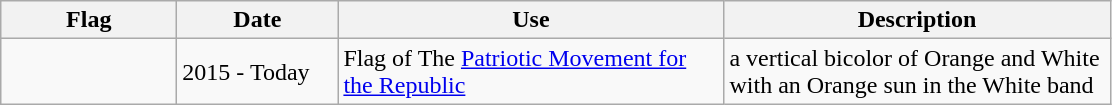<table class="wikitable">
<tr>
<th style="width:110px;">Flag</th>
<th style="width:100px;">Date</th>
<th style="width:250px;">Use</th>
<th style="width:250px;">Description</th>
</tr>
<tr>
<td></td>
<td>2015 - Today</td>
<td>Flag of The <a href='#'>Patriotic Movement for the Republic</a></td>
<td>a vertical bicolor of Orange and White with an Orange sun in the White band</td>
</tr>
</table>
